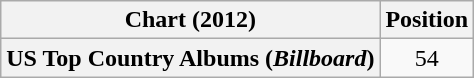<table class="wikitable plainrowheaders" style="text-align:center">
<tr>
<th scope="col">Chart (2012)</th>
<th scope="col">Position</th>
</tr>
<tr>
<th scope="row">US Top Country Albums (<em>Billboard</em>)</th>
<td>54</td>
</tr>
</table>
